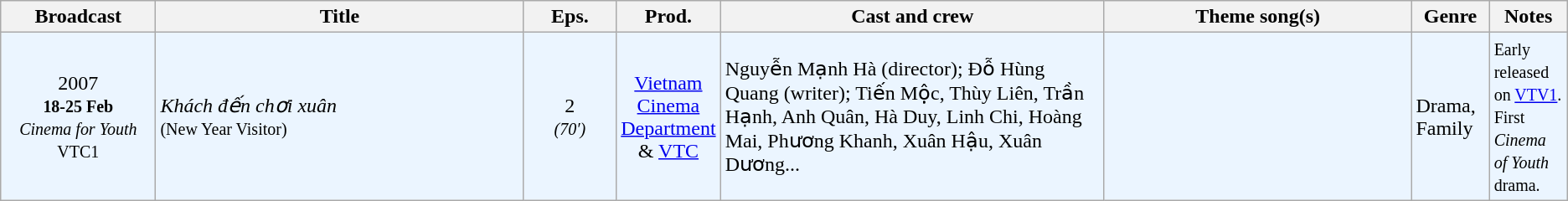<table class="wikitable sortable">
<tr>
<th style="width:10%;">Broadcast</th>
<th style="width:24%;">Title</th>
<th style="width:6%;">Eps.</th>
<th style="width:5%;">Prod.</th>
<th style="width:25%;">Cast and crew</th>
<th style="width:20%;">Theme song(s)</th>
<th style="width:5%;">Genre</th>
<th style="width:5%;">Notes</th>
</tr>
<tr ---- bgcolor="#ebf5ff">
<td style="text-align:center;">2007<br><small><strong>18-25 Feb</strong></small><br><small><em>Cinema for Youth</em><br>VTC1</small><br></td>
<td><em>Khách đến chơi xuân</em> <br><small>(New Year Visitor)</small></td>
<td style="text-align:center;">2<br><small><em>(70′)</em></small></td>
<td style="text-align:center;"><a href='#'>Vietnam Cinema Department</a> & <a href='#'>VTC</a></td>
<td>Nguyễn Mạnh Hà (director); Đỗ Hùng Quang (writer); Tiến Mộc, Thùy Liên, Trần Hạnh, Anh Quân, Hà Duy, Linh Chi, Hoàng Mai, Phương Khanh, Xuân Hậu, Xuân Dương...</td>
<td></td>
<td>Drama, Family</td>
<td><small>Early released on <a href='#'>VTV1</a>. First <em>Cinema of Youth</em> drama.</small></td>
</tr>
</table>
